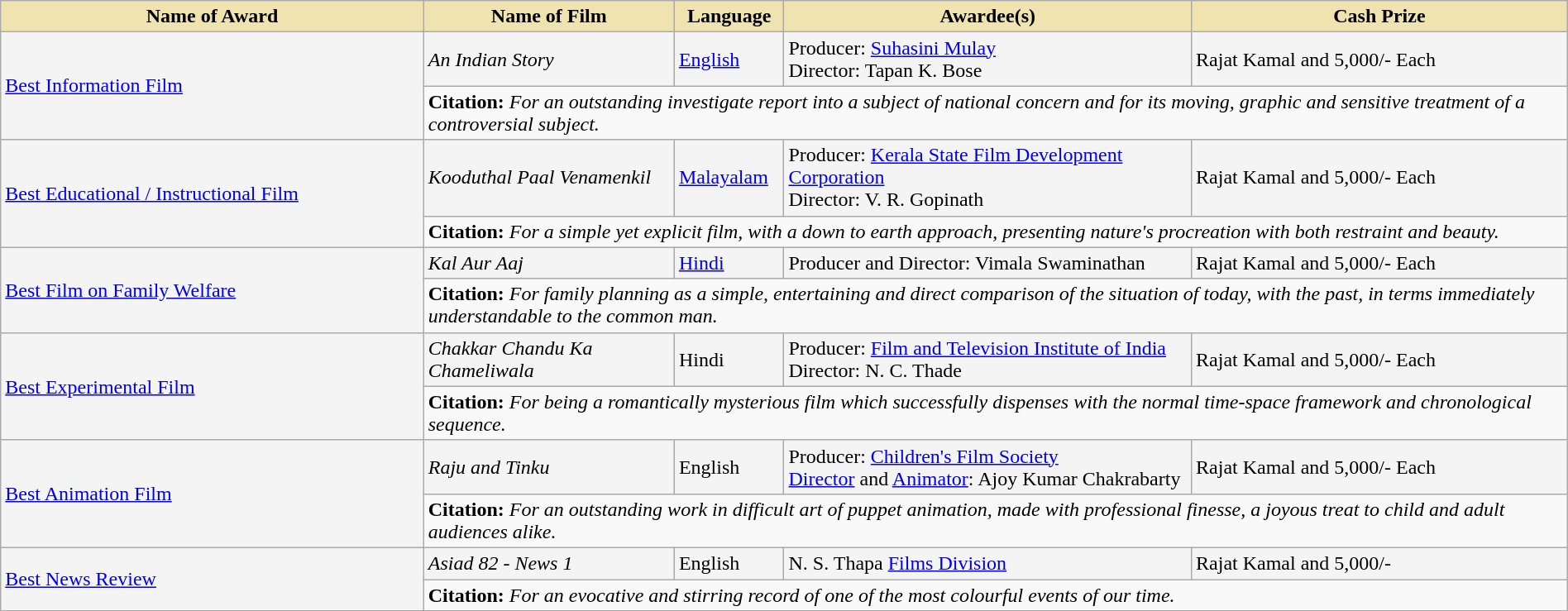<table class="wikitable" style="width:100%;">
<tr>
<th style="background-color:#EFE4B0;width:27%;">Name of Award</th>
<th style="background-color:#EFE4B0;width:16%;">Name of Film</th>
<th style="background-color:#EFE4B0;width:7%;">Language</th>
<th style="background-color:#EFE4B0;width:26%;">Awardee(s)</th>
<th style="background-color:#EFE4B0;width:24%;">Cash Prize</th>
</tr>
<tr style="background-color:#F4F4F4">
<td rowspan="2"><a href='#'>Best Information Film</a></td>
<td><em>An Indian Story</em></td>
<td><a href='#'>English</a></td>
<td>Producer: <a href='#'>Suhasini Mulay</a><br>Director: Tapan K. Bose</td>
<td>Rajat Kamal and 5,000/- Each</td>
</tr>
<tr style="background-color:#F9F9F9">
<td colspan="4"><strong>Citation:</strong> <em>For an outstanding investigate report into a subject of national concern and for its moving, graphic and sensitive treatment of a controversial subject.</em></td>
</tr>
<tr style="background-color:#F4F4F4">
<td rowspan="2"><a href='#'>Best Educational / Instructional Film</a></td>
<td><em>Kooduthal Paal Venamenkil</em></td>
<td><a href='#'>Malayalam</a></td>
<td>Producer: <a href='#'>Kerala State Film Development Corporation</a><br>Director: V. R. Gopinath</td>
<td>Rajat Kamal and 5,000/- Each</td>
</tr>
<tr style="background-color:#F9F9F9">
<td colspan="4"><strong>Citation:</strong> <em>For a simple yet explicit film, with a down to earth approach, presenting nature's procreation with both restraint and beauty.</em></td>
</tr>
<tr style="background-color:#F4F4F4">
<td rowspan="2"><a href='#'>Best Film on Family Welfare</a></td>
<td><em>Kal Aur Aaj</em></td>
<td><a href='#'>Hindi</a></td>
<td>Producer and Director: Vimala Swaminathan</td>
<td>Rajat Kamal and 5,000/- Each</td>
</tr>
<tr style="background-color:#F9F9F9">
<td colspan="4"><strong>Citation:</strong> <em>For family planning as a simple, entertaining and direct comparison of the situation of today, with the past, in terms immediately understandable to the common man.</em></td>
</tr>
<tr style="background-color:#F4F4F4">
<td rowspan="2"><a href='#'>Best Experimental Film</a></td>
<td><em>Chakkar Chandu Ka Chameliwala</em></td>
<td>Hindi</td>
<td>Producer: <a href='#'>Film and Television Institute of India</a><br>Director: N. C. Thade</td>
<td>Rajat Kamal and 5,000/- Each</td>
</tr>
<tr style="background-color:#F9F9F9">
<td colspan="4"><strong>Citation:</strong> <em>For being a romantically mysterious film which successfully dispenses with the normal time-space framework and chronological sequence.</em></td>
</tr>
<tr style="background-color:#F4F4F4">
<td rowspan="2"><a href='#'>Best Animation Film</a></td>
<td><em>Raju and Tinku</em></td>
<td>English</td>
<td>Producer: <a href='#'>Children's Film Society</a><br><a href='#'>Director</a> and <a href='#'>Animator</a>: Ajoy Kumar Chakrabarty</td>
<td>Rajat Kamal and 5,000/- Each</td>
</tr>
<tr style="background-color:#F9F9F9">
<td colspan="4"><strong>Citation:</strong> <em>For an outstanding work in difficult art of puppet animation, made with professional finesse, a joyous treat to child and adult audiences alike.</em></td>
</tr>
<tr style="background-color:#F4F4F4">
<td rowspan="2"><a href='#'>Best News Review</a></td>
<td><em>Asiad 82 - News 1</em></td>
<td>English</td>
<td>N. S. Thapa  <a href='#'>Films Division</a></td>
<td>Rajat Kamal and 5,000/-</td>
</tr>
<tr style="background-color:#F9F9F9">
<td colspan="4"><strong>Citation:</strong> <em>For an evocative and stirring record of one of the most colourful events of our time.</em></td>
</tr>
</table>
